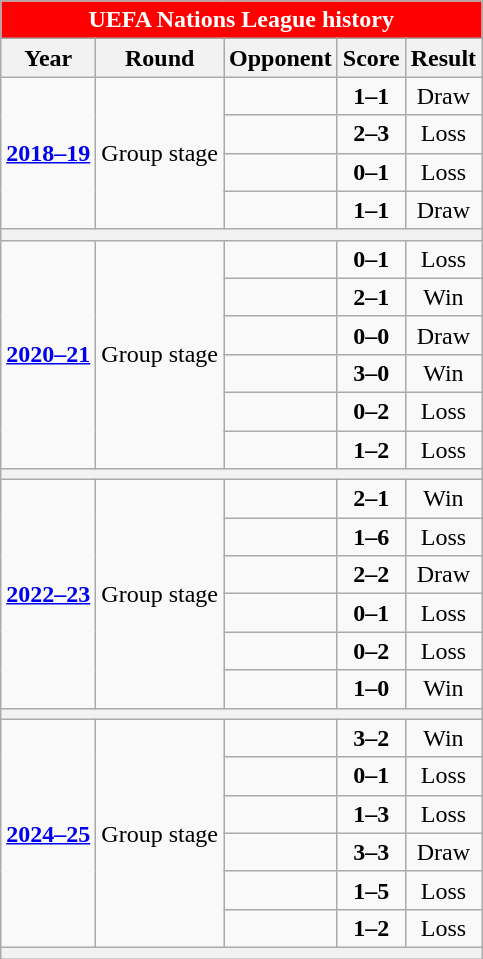<table class="wikitable collapsible collapsed" style="text-align:center">
<tr>
<th colspan="5"style=background:red;color:white>UEFA Nations League history</th>
</tr>
<tr>
<th>Year</th>
<th>Round</th>
<th>Opponent</th>
<th>Score</th>
<th>Result</th>
</tr>
<tr>
<td rowspan="4"><strong> <a href='#'>2018–19</a></strong></td>
<td rowspan="4">Group stage</td>
<td style="text-align:left;"></td>
<td><strong>1–1</strong></td>
<td>Draw</td>
</tr>
<tr>
<td style="text-align:left;"></td>
<td><strong>2–3</strong></td>
<td>Loss</td>
</tr>
<tr>
<td style="text-align:left;"></td>
<td><strong>0–1</strong></td>
<td>Loss</td>
</tr>
<tr>
<td style="text-align:left;"></td>
<td><strong>1–1</strong></td>
<td>Draw</td>
</tr>
<tr>
<th colspan="5"></th>
</tr>
<tr>
<td rowspan="6"><strong> <a href='#'>2020–21</a></strong></td>
<td rowspan="6">Group stage</td>
<td style="text-align:left;"></td>
<td><strong>0–1</strong></td>
<td>Loss</td>
</tr>
<tr>
<td style="text-align:left;"></td>
<td><strong>2–1</strong></td>
<td>Win</td>
</tr>
<tr>
<td style="text-align:left;"></td>
<td><strong>0–0</strong></td>
<td>Draw</td>
</tr>
<tr>
<td style="text-align:left;"></td>
<td><strong>3–0</strong></td>
<td>Win</td>
</tr>
<tr>
<td style="text-align:left;"></td>
<td><strong>0–2</strong></td>
<td>Loss</td>
</tr>
<tr>
<td style="text-align:left;"></td>
<td><strong>1–2</strong></td>
<td>Loss</td>
</tr>
<tr>
<th colspan="5"></th>
</tr>
<tr>
<td rowspan="6"><strong> <a href='#'>2022–23</a></strong></td>
<td rowspan="6">Group stage</td>
<td style="text-align:left;"></td>
<td><strong>2–1</strong></td>
<td>Win</td>
</tr>
<tr>
<td style="text-align:left;"></td>
<td><strong>1–6</strong></td>
<td>Loss</td>
</tr>
<tr>
<td style="text-align:left;"></td>
<td><strong>2–2</strong></td>
<td>Draw</td>
</tr>
<tr>
<td style="text-align:left;"></td>
<td><strong>0–1</strong></td>
<td>Loss</td>
</tr>
<tr>
<td style="text-align:left;"></td>
<td><strong>0–2</strong></td>
<td>Loss</td>
</tr>
<tr>
<td style="text-align:left;"></td>
<td><strong>1–0</strong></td>
<td>Win</td>
</tr>
<tr>
<th colspan="5"></th>
</tr>
<tr>
<td rowspan="6"><strong><a href='#'>2024–25</a></strong></td>
<td rowspan="6">Group stage</td>
<td style="text-align:left;"></td>
<td><strong>3–2</strong></td>
<td>Win</td>
</tr>
<tr>
<td style="text-align:left;"></td>
<td><strong>0–1</strong></td>
<td>Loss</td>
</tr>
<tr>
<td style="text-align:left;"></td>
<td><strong>1–3</strong></td>
<td>Loss</td>
</tr>
<tr>
<td style="text-align:left;"></td>
<td><strong>3–3</strong></td>
<td>Draw</td>
</tr>
<tr>
<td style="text-align:left;"></td>
<td><strong>1–5</strong></td>
<td>Loss</td>
</tr>
<tr>
<td style="text-align:left;"></td>
<td><strong>1–2</strong></td>
<td>Loss</td>
</tr>
<tr>
<th colspan="5"></th>
</tr>
</table>
